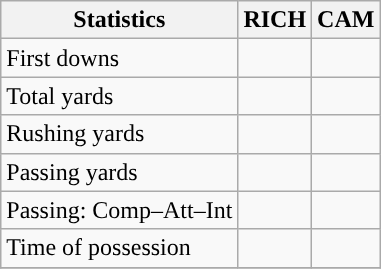<table class="wikitable" style="float: left;">
<tr>
<th>Statistics</th>
<th>RICH</th>
<th>CAM</th>
</tr>
<tr>
<td>First downs</td>
<td></td>
<td></td>
</tr>
<tr>
<td>Total yards</td>
<td></td>
<td></td>
</tr>
<tr>
<td>Rushing yards</td>
<td></td>
<td></td>
</tr>
<tr>
<td>Passing yards</td>
<td></td>
<td></td>
</tr>
<tr>
<td>Passing: Comp–Att–Int</td>
<td></td>
<td></td>
</tr>
<tr>
<td>Time of possession</td>
<td></td>
<td></td>
</tr>
<tr>
</tr>
</table>
